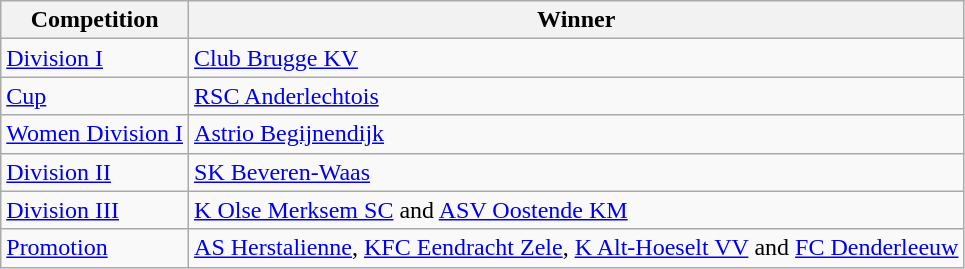<table class="wikitable">
<tr>
<th>Competition</th>
<th>Winner</th>
</tr>
<tr>
<td><a href='#'>Division I</a></td>
<td><a href='#'>Club Brugge KV</a></td>
</tr>
<tr>
<td><a href='#'>Cup</a></td>
<td><a href='#'>RSC Anderlechtois</a></td>
</tr>
<tr>
<td><a href='#'>Women Division I</a></td>
<td><a href='#'>Astrio Begijnendijk</a></td>
</tr>
<tr>
<td><a href='#'>Division II</a></td>
<td><a href='#'>SK Beveren-Waas</a></td>
</tr>
<tr>
<td><a href='#'>Division III</a></td>
<td><a href='#'>K Olse Merksem SC</a> and <a href='#'>ASV Oostende KM</a></td>
</tr>
<tr>
<td><a href='#'>Promotion</a></td>
<td><a href='#'>AS Herstalienne</a>, <a href='#'>KFC Eendracht Zele</a>, <a href='#'>K Alt-Hoeselt VV</a> and <a href='#'>FC Denderleeuw</a></td>
</tr>
</table>
